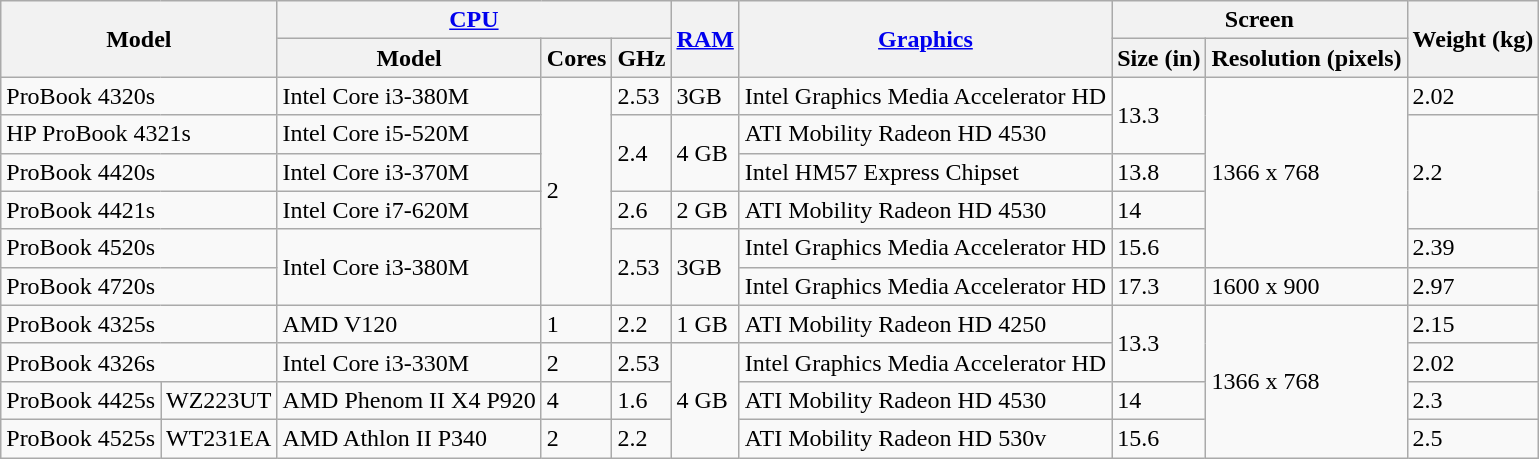<table class="wikitable">
<tr>
<th colspan="3" rowspan="2">Model</th>
<th colspan="3"><a href='#'>CPU</a></th>
<th rowspan="2"><a href='#'>RAM</a></th>
<th rowspan="2"><a href='#'>Graphics</a></th>
<th colspan="2">Screen</th>
<th rowspan="2">Weight (kg)</th>
</tr>
<tr>
<th>Model</th>
<th>Cores</th>
<th>GHz</th>
<th>Size (in)</th>
<th>Resolution (pixels)</th>
</tr>
<tr>
<td colspan="3">ProBook 4320s</td>
<td>Intel Core i3-380M</td>
<td rowspan="6">2</td>
<td>2.53</td>
<td>3GB</td>
<td>Intel Graphics Media Accelerator HD</td>
<td rowspan="2">13.3</td>
<td rowspan="5">1366 x 768</td>
<td>2.02</td>
</tr>
<tr>
<td colspan="3">HP ProBook 4321s</td>
<td>Intel Core i5-520M</td>
<td rowspan="2">2.4</td>
<td rowspan="2">4 GB</td>
<td>ATI Mobility Radeon HD 4530</td>
<td rowspan="3">2.2</td>
</tr>
<tr>
<td colspan="3">ProBook 4420s</td>
<td>Intel Core i3-370M</td>
<td>Intel HM57 Express Chipset</td>
<td>13.8</td>
</tr>
<tr>
<td colspan="3">ProBook 4421s</td>
<td>Intel Core i7-620M</td>
<td>2.6</td>
<td>2 GB</td>
<td>ATI Mobility Radeon HD 4530</td>
<td>14</td>
</tr>
<tr>
<td colspan="3">ProBook 4520s</td>
<td rowspan="2">Intel Core i3-380M</td>
<td rowspan="2">2.53</td>
<td rowspan="2">3GB</td>
<td>Intel Graphics Media Accelerator HD</td>
<td>15.6</td>
<td>2.39</td>
</tr>
<tr>
<td colspan="3">ProBook 4720s</td>
<td>Intel Graphics Media Accelerator HD</td>
<td>17.3</td>
<td>1600 x 900</td>
<td>2.97</td>
</tr>
<tr>
<td colspan="3">ProBook 4325s</td>
<td>AMD V120</td>
<td>1</td>
<td>2.2</td>
<td>1 GB</td>
<td>ATI Mobility Radeon HD 4250</td>
<td rowspan="2">13.3</td>
<td rowspan="4">1366 x 768</td>
<td>2.15</td>
</tr>
<tr>
<td colspan="3">ProBook 4326s</td>
<td>Intel Core i3-330M</td>
<td>2</td>
<td>2.53</td>
<td rowspan="3">4 GB</td>
<td>Intel Graphics Media Accelerator HD</td>
<td>2.02</td>
</tr>
<tr>
<td>ProBook 4425s</td>
<td colspan="2">WZ223UT</td>
<td>AMD Phenom II X4 P920</td>
<td>4</td>
<td>1.6</td>
<td>ATI Mobility Radeon HD 4530</td>
<td>14</td>
<td>2.3</td>
</tr>
<tr>
<td colspan="2">ProBook 4525s</td>
<td>WT231EA</td>
<td>AMD Athlon II P340</td>
<td>2</td>
<td>2.2</td>
<td>ATI Mobility Radeon HD 530v</td>
<td>15.6</td>
<td>2.5</td>
</tr>
</table>
